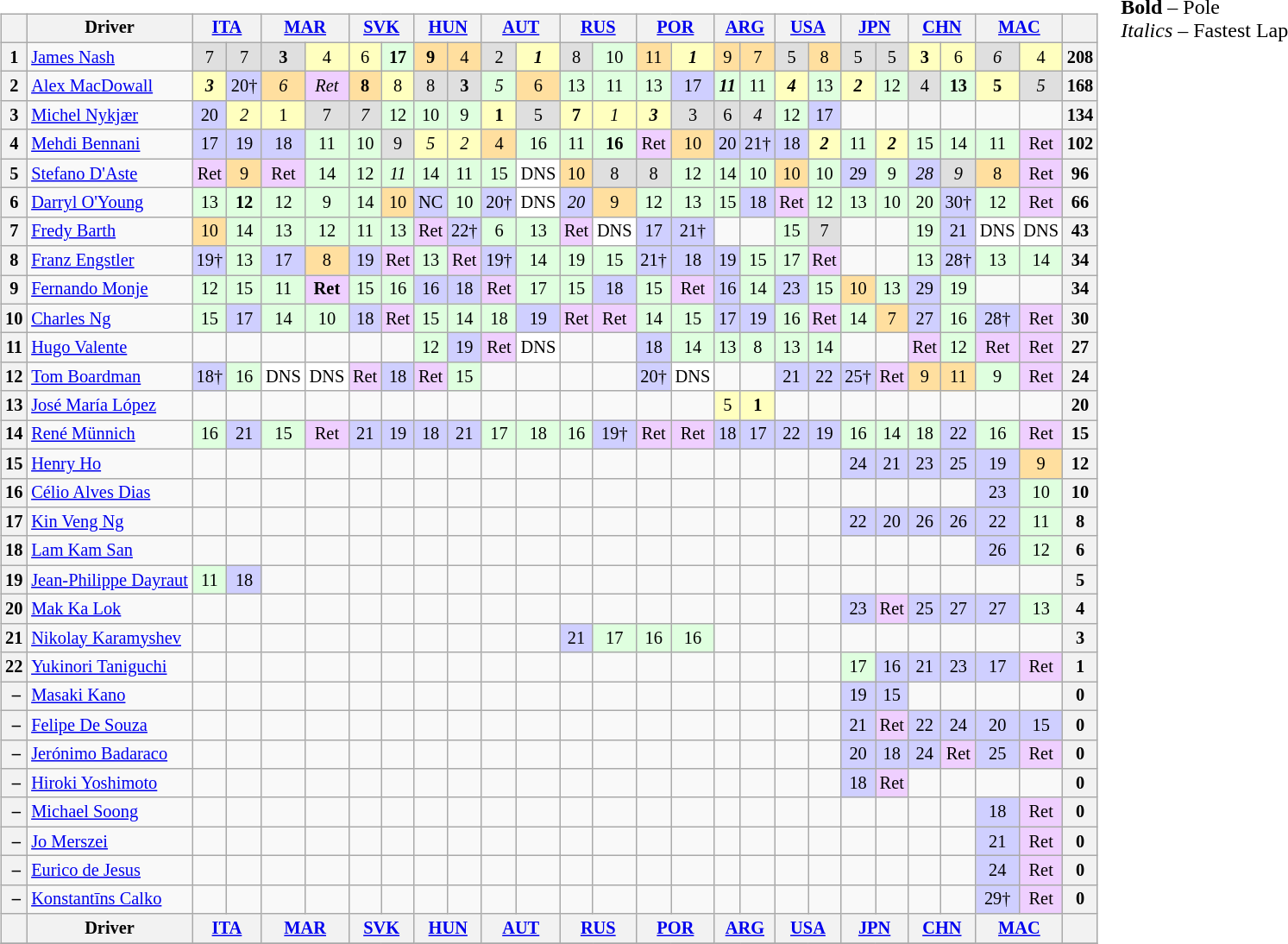<table>
<tr>
<td valign="top"><br><table align=left| class="wikitable" style="font-size: 85%; text-align: center">
<tr valign="top">
<th valign=middle></th>
<th valign=middle>Driver</th>
<th colspan=2><a href='#'>ITA</a><br></th>
<th colspan=2><a href='#'>MAR</a><br></th>
<th colspan=2><a href='#'>SVK</a><br></th>
<th colspan=2><a href='#'>HUN</a><br></th>
<th colspan=2><a href='#'>AUT</a><br></th>
<th colspan=2><a href='#'>RUS</a><br></th>
<th colspan=2><a href='#'>POR</a><br></th>
<th colspan=2><a href='#'>ARG</a><br></th>
<th colspan=2><a href='#'>USA</a><br></th>
<th colspan=2><a href='#'>JPN</a><br></th>
<th colspan=2><a href='#'>CHN</a><br></th>
<th colspan=2><a href='#'>MAC</a><br></th>
<th valign=middle>  </th>
</tr>
<tr>
<th>1</th>
<td align=left> <a href='#'>James Nash</a></td>
<td style="background:#dfdfdf;">7</td>
<td style="background:#dfdfdf;">7</td>
<td style="background:#dfdfdf;"><strong>3</strong></td>
<td style="background:#ffffbf;">4</td>
<td style="background:#ffffbf;">6</td>
<td style="background:#dfffdf;"><strong>17</strong></td>
<td style="background:#ffdf9f;"><strong>9</strong></td>
<td style="background:#ffdf9f;">4</td>
<td style="background:#dfdfdf;">2</td>
<td style="background:#ffffbf;"><strong><em>1</em></strong></td>
<td style="background:#dfdfdf;">8</td>
<td style="background:#dfffdf;">10</td>
<td style="background:#ffdf9f;">11</td>
<td style="background:#ffffbf;"><strong><em>1</em></strong></td>
<td style="background:#ffdf9f;">9</td>
<td style="background:#ffdf9f;">7</td>
<td style="background:#dfdfdf;">5</td>
<td style="background:#ffdf9f;">8</td>
<td style="background:#dfdfdf;">5</td>
<td style="background:#dfdfdf;">5</td>
<td style="background:#ffffbf;"><strong>3</strong></td>
<td style="background:#ffffbf;">6</td>
<td style="background:#dfdfdf;"><em>6</em></td>
<td style="background:#ffffbf;">4</td>
<th>208</th>
</tr>
<tr>
<th>2</th>
<td align=left> <a href='#'>Alex MacDowall</a></td>
<td style="background:#ffffbf;"><strong><em>3</em></strong></td>
<td style="background:#cfcfff;">20†</td>
<td style="background:#ffdf9f;"><em>6</em></td>
<td style="background:#efcfff;"><em>Ret</em></td>
<td style="background:#ffdf9f;"><strong>8</strong></td>
<td style="background:#ffffbf;">8</td>
<td style="background:#dfdfdf;">8</td>
<td style="background:#dfdfdf;"><strong>3</strong></td>
<td style="background:#dfffdf;"><em>5</em></td>
<td style="background:#ffdf9f;">6</td>
<td style="background:#dfffdf;">13</td>
<td style="background:#dfffdf;">11</td>
<td style="background:#dfffdf;">13</td>
<td style="background:#cfcfff;">17</td>
<td style="background:#dfffdf;"><strong><em>11</em></strong></td>
<td style="background:#dfffdf;">11</td>
<td style="background:#ffffbf;"><strong><em>4</em></strong></td>
<td style="background:#dfffdf;">13</td>
<td style="background:#ffffbf;"><strong><em>2</em></strong></td>
<td style="background:#dfffdf;">12</td>
<td style="background:#dfdfdf;">4</td>
<td style="background:#dfffdf;"><strong>13</strong></td>
<td style="background:#ffffbf;"><strong>5</strong></td>
<td style="background:#dfdfdf;"><em>5</em></td>
<th>168</th>
</tr>
<tr>
<th>3</th>
<td align=left> <a href='#'>Michel Nykjær</a></td>
<td style="background:#cfcfff;">20</td>
<td style="background:#ffffbf;"><em>2</em></td>
<td style="background:#ffffbf;">1</td>
<td style="background:#dfdfdf;">7</td>
<td style="background:#dfdfdf;"><em>7</em></td>
<td style="background:#dfffdf;">12</td>
<td style="background:#dfffdf;">10</td>
<td style="background:#dfffdf;">9</td>
<td style="background:#ffffbf;"><strong>1</strong></td>
<td style="background:#dfdfdf;">5</td>
<td style="background:#ffffbf;"><strong>7</strong></td>
<td style="background:#ffffbf;"><em>1</em></td>
<td style="background:#ffffbf;"><strong><em>3</em></strong></td>
<td style="background:#dfdfdf;">3</td>
<td style="background:#dfdfdf;">6</td>
<td style="background:#dfdfdf;"><em>4</em></td>
<td style="background:#dfffdf;">12</td>
<td style="background:#cfcfff;">17</td>
<td></td>
<td></td>
<td></td>
<td></td>
<td></td>
<td></td>
<th>134</th>
</tr>
<tr>
<th>4</th>
<td align=left> <a href='#'>Mehdi Bennani</a></td>
<td style="background:#cfcfff;">17</td>
<td style="background:#cfcfff;">19</td>
<td style="background:#cfcfff;">18</td>
<td style="background:#dfffdf;">11</td>
<td style="background:#dfffdf;">10</td>
<td style="background:#dfdfdf;">9</td>
<td style="background:#ffffbf;"><em>5</em></td>
<td style="background:#ffffbf;"><em>2</em></td>
<td style="background:#ffdf9f;">4</td>
<td style="background:#dfffdf;">16</td>
<td style="background:#dfffdf;">11</td>
<td style="background:#dfffdf;"><strong>16</strong></td>
<td style="background:#efcfff;">Ret</td>
<td style="background:#ffdf9f;">10</td>
<td style="background:#cfcfff;">20</td>
<td style="background:#cfcfff;">21†</td>
<td style="background:#cfcfff;">18</td>
<td style="background:#ffffbf;"><strong><em>2</em></strong></td>
<td style="background:#dfffdf;">11</td>
<td style="background:#ffffbf;"><strong><em>2</em></strong></td>
<td style="background:#dfffdf;">15</td>
<td style="background:#dfffdf;">14</td>
<td style="background:#dfffdf;">11</td>
<td style="background:#efcfff;">Ret</td>
<th>102</th>
</tr>
<tr>
<th>5</th>
<td align=left> <a href='#'>Stefano D'Aste</a></td>
<td style="background:#efcfff;">Ret</td>
<td style="background:#ffdf9f;">9</td>
<td style="background:#efcfff;">Ret</td>
<td style="background:#dfffdf;">14</td>
<td style="background:#dfffdf;">12</td>
<td style="background:#dfffdf;"><em>11</em></td>
<td style="background:#dfffdf;">14</td>
<td style="background:#dfffdf;">11</td>
<td style="background:#dfffdf;">15</td>
<td style="background:#ffffff;">DNS</td>
<td style="background:#ffdf9f;">10</td>
<td style="background:#dfdfdf;">8</td>
<td style="background:#dfdfdf;">8</td>
<td style="background:#dfffdf;">12</td>
<td style="background:#dfffdf;">14</td>
<td style="background:#dfffdf;">10</td>
<td style="background:#ffdf9f;">10</td>
<td style="background:#dfffdf;">10</td>
<td style="background:#cfcfff;">29</td>
<td style="background:#dfffdf;">9</td>
<td style="background:#cfcfff;"><em>28</em></td>
<td style="background:#dfdfdf;"><em>9</em></td>
<td style="background:#ffdf9f;">8</td>
<td style="background:#efcfff;">Ret</td>
<th>96</th>
</tr>
<tr>
<th>6</th>
<td align=left> <a href='#'>Darryl O'Young</a></td>
<td style="background:#dfffdf;">13</td>
<td style="background:#dfffdf;"><strong>12</strong></td>
<td style="background:#dfffdf;">12</td>
<td style="background:#dfffdf;">9</td>
<td style="background:#dfffdf;">14</td>
<td style="background:#ffdf9f;">10</td>
<td style="background:#cfcfff;">NC</td>
<td style="background:#dfffdf;">10</td>
<td style="background:#cfcfff;">20†</td>
<td style="background:#ffffff;">DNS</td>
<td style="background:#cfcfff;"><em>20</em></td>
<td style="background:#ffdf9f;">9</td>
<td style="background:#dfffdf;">12</td>
<td style="background:#dfffdf;">13</td>
<td style="background:#dfffdf;">15</td>
<td style="background:#cfcfff;">18</td>
<td style="background:#efcfff;">Ret</td>
<td style="background:#dfffdf;">12</td>
<td style="background:#dfffdf;">13</td>
<td style="background:#dfffdf;">10</td>
<td style="background:#dfffdf;">20</td>
<td style="background:#cfcfff;">30†</td>
<td style="background:#dfffdf;">12</td>
<td style="background:#efcfff;">Ret</td>
<th>66</th>
</tr>
<tr>
<th>7</th>
<td align=left> <a href='#'>Fredy Barth</a></td>
<td style="background:#ffdf9f;">10</td>
<td style="background:#dfffdf;">14</td>
<td style="background:#dfffdf;">13</td>
<td style="background:#dfffdf;">12</td>
<td style="background:#dfffdf;">11</td>
<td style="background:#dfffdf;">13</td>
<td style="background:#efcfff;">Ret</td>
<td style="background:#cfcfff;">22†</td>
<td style="background:#dfffdf;">6</td>
<td style="background:#dfffdf;">13</td>
<td style="background:#efcfff;">Ret</td>
<td style="background:#ffffff;">DNS</td>
<td style="background:#cfcfff;">17</td>
<td style="background:#cfcfff;">21†</td>
<td></td>
<td></td>
<td style="background:#dfffdf;">15</td>
<td style="background:#dfdfdf;">7</td>
<td></td>
<td></td>
<td style="background:#dfffdf;">19</td>
<td style="background:#cfcfff;">21</td>
<td style="background:#ffffff;">DNS</td>
<td style="background:#ffffff;">DNS</td>
<th>43</th>
</tr>
<tr>
<th>8</th>
<td align=left> <a href='#'>Franz Engstler</a></td>
<td style="background:#cfcfff;">19†</td>
<td style="background:#dfffdf;">13</td>
<td style="background:#cfcfff;">17</td>
<td style="background:#ffdf9f;">8</td>
<td style="background:#cfcfff;">19</td>
<td style="background:#efcfff;">Ret</td>
<td style="background:#dfffdf;">13</td>
<td style="background:#efcfff;">Ret</td>
<td style="background:#cfcfff;">19†</td>
<td style="background:#dfffdf;">14</td>
<td style="background:#dfffdf;">19</td>
<td style="background:#dfffdf;">15</td>
<td style="background:#cfcfff;">21†</td>
<td style="background:#cfcfff;">18</td>
<td style="background:#cfcfff;">19</td>
<td style="background:#dfffdf;">15</td>
<td style="background:#dfffdf;">17</td>
<td style="background:#efcfff;">Ret</td>
<td></td>
<td></td>
<td style="background:#dfffdf;">13</td>
<td style="background:#cfcfff;">28†</td>
<td style="background:#dfffdf;">13</td>
<td style="background:#dfffdf;">14</td>
<th>34</th>
</tr>
<tr>
<th>9</th>
<td align=left> <a href='#'>Fernando Monje</a></td>
<td style="background:#dfffdf;">12</td>
<td style="background:#dfffdf;">15</td>
<td style="background:#dfffdf;">11</td>
<td style="background:#efcfff;"><strong>Ret</strong></td>
<td style="background:#dfffdf;">15</td>
<td style="background:#dfffdf;">16</td>
<td style="background:#cfcfff;">16</td>
<td style="background:#cfcfff;">18</td>
<td style="background:#efcfff;">Ret</td>
<td style="background:#dfffdf;">17</td>
<td style="background:#dfffdf;">15</td>
<td style="background:#cfcfff;">18</td>
<td style="background:#dfffdf;">15</td>
<td style="background:#efcfff;">Ret</td>
<td style="background:#cfcfff;">16</td>
<td style="background:#dfffdf;">14</td>
<td style="background:#cfcfff;">23</td>
<td style="background:#dfffdf;">15</td>
<td style="background:#ffdf9f;">10</td>
<td style="background:#dfffdf;">13</td>
<td style="background:#cfcfff;">29</td>
<td style="background:#dfffdf;">19</td>
<td></td>
<td></td>
<th>34</th>
</tr>
<tr>
<th>10</th>
<td align=left> <a href='#'>Charles Ng</a></td>
<td style="background:#dfffdf;">15</td>
<td style="background:#cfcfff;">17</td>
<td style="background:#dfffdf;">14</td>
<td style="background:#dfffdf;">10</td>
<td style="background:#cfcfff;">18</td>
<td style="background:#efcfff;">Ret</td>
<td style="background:#dfffdf;">15</td>
<td style="background:#dfffdf;">14</td>
<td style="background:#dfffdf;">18</td>
<td style="background:#cfcfff;">19</td>
<td style="background:#efcfff;">Ret</td>
<td style="background:#efcfff;">Ret</td>
<td style="background:#dfffdf;">14</td>
<td style="background:#dfffdf;">15</td>
<td style="background:#cfcfff;">17</td>
<td style="background:#cfcfff;">19</td>
<td style="background:#dfffdf;">16</td>
<td style="background:#efcfff;">Ret</td>
<td style="background:#dfffdf;">14</td>
<td style="background:#ffdf9f;">7</td>
<td style="background:#cfcfff;">27</td>
<td style="background:#dfffdf;">16</td>
<td style="background:#cfcfff;">28†</td>
<td style="background:#efcfff;">Ret</td>
<th>30</th>
</tr>
<tr>
<th>11</th>
<td align=left> <a href='#'>Hugo Valente</a></td>
<td></td>
<td></td>
<td></td>
<td></td>
<td></td>
<td></td>
<td style="background:#dfffdf;">12</td>
<td style="background:#cfcfff;">19</td>
<td style="background:#efcfff;">Ret</td>
<td style="background:#ffffff;">DNS</td>
<td></td>
<td></td>
<td style="background:#cfcfff;">18</td>
<td style="background:#dfffdf;">14</td>
<td style="background:#dfffdf;">13</td>
<td style="background:#dfffdf;">8</td>
<td style="background:#dfffdf;">13</td>
<td style="background:#dfffdf;">14</td>
<td></td>
<td></td>
<td style="background:#efcfff;">Ret</td>
<td style="background:#dfffdf;">12</td>
<td style="background:#efcfff;">Ret</td>
<td style="background:#efcfff;">Ret</td>
<th>27</th>
</tr>
<tr>
<th>12</th>
<td align=left> <a href='#'>Tom Boardman</a></td>
<td style="background:#cfcfff;">18†</td>
<td style="background:#dfffdf;">16</td>
<td style="background:#ffffff;">DNS</td>
<td style="background:#ffffff;">DNS</td>
<td style="background:#efcfff;">Ret</td>
<td style="background:#cfcfff;">18</td>
<td style="background:#efcfff;">Ret</td>
<td style="background:#dfffdf;">15</td>
<td></td>
<td></td>
<td></td>
<td></td>
<td style="background:#cfcfff;">20†</td>
<td style="background:#ffffff;">DNS</td>
<td></td>
<td></td>
<td style="background:#cfcfff;">21</td>
<td style="background:#cfcfff;">22</td>
<td style="background:#cfcfff;">25†</td>
<td style="background:#efcfff;">Ret</td>
<td style="background:#ffdf9f;">9</td>
<td style="background:#ffdf9f;">11</td>
<td style="background:#dfffdf;">9</td>
<td style="background:#efcfff;">Ret</td>
<th>24</th>
</tr>
<tr>
<th>13</th>
<td align=left nowrap> <a href='#'>José María López</a></td>
<td></td>
<td></td>
<td></td>
<td></td>
<td></td>
<td></td>
<td></td>
<td></td>
<td></td>
<td></td>
<td></td>
<td></td>
<td></td>
<td></td>
<td style="background:#ffffbf;">5</td>
<td style="background:#ffffbf;"><strong>1</strong></td>
<td></td>
<td></td>
<td></td>
<td></td>
<td></td>
<td></td>
<td></td>
<td></td>
<th>20</th>
</tr>
<tr>
<th>14</th>
<td align=left> <a href='#'>René Münnich</a></td>
<td style="background:#dfffdf;">16</td>
<td style="background:#cfcfff;">21</td>
<td style="background:#dfffdf;">15</td>
<td style="background:#efcfff;">Ret</td>
<td style="background:#cfcfff;">21</td>
<td style="background:#cfcfff;">19</td>
<td style="background:#cfcfff;">18</td>
<td style="background:#cfcfff;">21</td>
<td style="background:#dfffdf;">17</td>
<td style="background:#dfffdf;">18</td>
<td style="background:#dfffdf;">16</td>
<td style="background:#cfcfff;">19†</td>
<td style="background:#efcfff;">Ret</td>
<td style="background:#efcfff;">Ret</td>
<td style="background:#cfcfff;">18</td>
<td style="background:#cfcfff;">17</td>
<td style="background:#cfcfff;">22</td>
<td style="background:#cfcfff;">19</td>
<td style="background:#dfffdf;">16</td>
<td style="background:#dfffdf;">14</td>
<td style="background:#dfffdf;">18</td>
<td style="background:#cfcfff;">22</td>
<td style="background:#dfffdf;">16</td>
<td style="background:#efcfff;">Ret</td>
<th>15</th>
</tr>
<tr>
<th>15</th>
<td align=left> <a href='#'>Henry Ho</a></td>
<td></td>
<td></td>
<td></td>
<td></td>
<td></td>
<td></td>
<td></td>
<td></td>
<td></td>
<td></td>
<td></td>
<td></td>
<td></td>
<td></td>
<td></td>
<td></td>
<td></td>
<td></td>
<td style="background:#cfcfff;">24</td>
<td style="background:#cfcfff;">21</td>
<td style="background:#cfcfff;">23</td>
<td style="background:#cfcfff;">25</td>
<td style="background:#cfcfff;">19</td>
<td style="background:#ffdf9f;">9</td>
<th>12</th>
</tr>
<tr>
<th>16</th>
<td align=left> <a href='#'>Célio Alves Dias</a></td>
<td></td>
<td></td>
<td></td>
<td></td>
<td></td>
<td></td>
<td></td>
<td></td>
<td></td>
<td></td>
<td></td>
<td></td>
<td></td>
<td></td>
<td></td>
<td></td>
<td></td>
<td></td>
<td></td>
<td></td>
<td></td>
<td></td>
<td style="background:#cfcfff;">23</td>
<td style="background:#dfffdf;">10</td>
<th>10</th>
</tr>
<tr>
<th>17</th>
<td align=left> <a href='#'>Kin Veng Ng</a></td>
<td></td>
<td></td>
<td></td>
<td></td>
<td></td>
<td></td>
<td></td>
<td></td>
<td></td>
<td></td>
<td></td>
<td></td>
<td></td>
<td></td>
<td></td>
<td></td>
<td></td>
<td></td>
<td style="background:#cfcfff;">22</td>
<td style="background:#cfcfff;">20</td>
<td style="background:#cfcfff;">26</td>
<td style="background:#cfcfff;">26</td>
<td style="background:#cfcfff;">22</td>
<td style="background:#dfffdf;">11</td>
<th>8</th>
</tr>
<tr>
<th>18</th>
<td align=left> <a href='#'>Lam Kam San</a></td>
<td></td>
<td></td>
<td></td>
<td></td>
<td></td>
<td></td>
<td></td>
<td></td>
<td></td>
<td></td>
<td></td>
<td></td>
<td></td>
<td></td>
<td></td>
<td></td>
<td></td>
<td></td>
<td></td>
<td></td>
<td></td>
<td></td>
<td style="background:#cfcfff;">26</td>
<td style="background:#dfffdf;">12</td>
<th>6</th>
</tr>
<tr>
<th>19</th>
<td align=left nowrap> <a href='#'>Jean-Philippe Dayraut</a></td>
<td style="background:#dfffdf;">11</td>
<td style="background:#cfcfff;">18</td>
<td></td>
<td></td>
<td></td>
<td></td>
<td></td>
<td></td>
<td></td>
<td></td>
<td></td>
<td></td>
<td></td>
<td></td>
<td></td>
<td></td>
<td></td>
<td></td>
<td></td>
<td></td>
<td></td>
<td></td>
<td></td>
<td></td>
<th>5</th>
</tr>
<tr>
<th>20</th>
<td align=left> <a href='#'>Mak Ka Lok</a></td>
<td></td>
<td></td>
<td></td>
<td></td>
<td></td>
<td></td>
<td></td>
<td></td>
<td></td>
<td></td>
<td></td>
<td></td>
<td></td>
<td></td>
<td></td>
<td></td>
<td></td>
<td></td>
<td style="background:#cfcfff;">23</td>
<td style="background:#efcfff;">Ret</td>
<td style="background:#cfcfff;">25</td>
<td style="background:#cfcfff;">27</td>
<td style="background:#cfcfff;">27</td>
<td style="background:#dfffdf;">13</td>
<th>4</th>
</tr>
<tr>
<th>21</th>
<td align=left nowrap> <a href='#'>Nikolay Karamyshev</a></td>
<td></td>
<td></td>
<td></td>
<td></td>
<td></td>
<td></td>
<td></td>
<td></td>
<td></td>
<td></td>
<td style="background:#cfcfff;">21</td>
<td style="background:#dfffdf;">17</td>
<td style="background:#dfffdf;">16</td>
<td style="background:#dfffdf;">16</td>
<td></td>
<td></td>
<td></td>
<td></td>
<td></td>
<td></td>
<td></td>
<td></td>
<td></td>
<td></td>
<th>3</th>
</tr>
<tr>
<th>22</th>
<td align=left> <a href='#'>Yukinori Taniguchi</a></td>
<td></td>
<td></td>
<td></td>
<td></td>
<td></td>
<td></td>
<td></td>
<td></td>
<td></td>
<td></td>
<td></td>
<td></td>
<td></td>
<td></td>
<td></td>
<td></td>
<td></td>
<td></td>
<td style="background:#dfffdf;">17</td>
<td style="background:#cfcfff;">16</td>
<td style="background:#cfcfff;">21</td>
<td style="background:#cfcfff;">23</td>
<td style="background:#cfcfff;">17</td>
<td style="background:#efcfff;">Ret</td>
<th>1</th>
</tr>
<tr>
<th> –</th>
<td align=left> <a href='#'>Masaki Kano</a></td>
<td></td>
<td></td>
<td></td>
<td></td>
<td></td>
<td></td>
<td></td>
<td></td>
<td></td>
<td></td>
<td></td>
<td></td>
<td></td>
<td></td>
<td></td>
<td></td>
<td></td>
<td></td>
<td style="background:#cfcfff;">19</td>
<td style="background:#cfcfff;">15</td>
<td></td>
<td></td>
<td></td>
<td></td>
<th>0</th>
</tr>
<tr>
<th> –</th>
<td align=left> <a href='#'>Felipe De Souza</a></td>
<td></td>
<td></td>
<td></td>
<td></td>
<td></td>
<td></td>
<td></td>
<td></td>
<td></td>
<td></td>
<td></td>
<td></td>
<td></td>
<td></td>
<td></td>
<td></td>
<td></td>
<td></td>
<td style="background:#cfcfff;">21</td>
<td style="background:#efcfff;">Ret</td>
<td style="background:#cfcfff;">22</td>
<td style="background:#cfcfff;">24</td>
<td style="background:#cfcfff;">20</td>
<td style="background:#cfcfff;">15</td>
<th>0</th>
</tr>
<tr>
<th> –</th>
<td align=left> <a href='#'>Jerónimo Badaraco</a></td>
<td></td>
<td></td>
<td></td>
<td></td>
<td></td>
<td></td>
<td></td>
<td></td>
<td></td>
<td></td>
<td></td>
<td></td>
<td></td>
<td></td>
<td></td>
<td></td>
<td></td>
<td></td>
<td style="background:#cfcfff;">20</td>
<td style="background:#cfcfff;">18</td>
<td style="background:#cfcfff;">24</td>
<td style="background:#efcfff;">Ret</td>
<td style="background:#cfcfff;">25</td>
<td style="background:#efcfff;">Ret</td>
<th>0</th>
</tr>
<tr>
<th> –</th>
<td align=left> <a href='#'>Hiroki Yoshimoto</a></td>
<td></td>
<td></td>
<td></td>
<td></td>
<td></td>
<td></td>
<td></td>
<td></td>
<td></td>
<td></td>
<td></td>
<td></td>
<td></td>
<td></td>
<td></td>
<td></td>
<td></td>
<td></td>
<td style="background:#cfcfff;">18</td>
<td style="background:#efcfff;">Ret</td>
<td></td>
<td></td>
<td></td>
<td></td>
<th>0</th>
</tr>
<tr>
<th> –</th>
<td align=left> <a href='#'>Michael Soong</a></td>
<td></td>
<td></td>
<td></td>
<td></td>
<td></td>
<td></td>
<td></td>
<td></td>
<td></td>
<td></td>
<td></td>
<td></td>
<td></td>
<td></td>
<td></td>
<td></td>
<td></td>
<td></td>
<td></td>
<td></td>
<td></td>
<td></td>
<td style="background:#cfcfff;">18</td>
<td style="background:#efcfff;">Ret</td>
<th>0</th>
</tr>
<tr>
<th> –</th>
<td align=left> <a href='#'>Jo Merszei</a></td>
<td></td>
<td></td>
<td></td>
<td></td>
<td></td>
<td></td>
<td></td>
<td></td>
<td></td>
<td></td>
<td></td>
<td></td>
<td></td>
<td></td>
<td></td>
<td></td>
<td></td>
<td></td>
<td></td>
<td></td>
<td></td>
<td></td>
<td style="background:#cfcfff;">21</td>
<td style="background:#efcfff;">Ret</td>
<th>0</th>
</tr>
<tr>
<th> –</th>
<td align=left> <a href='#'>Eurico de Jesus</a></td>
<td></td>
<td></td>
<td></td>
<td></td>
<td></td>
<td></td>
<td></td>
<td></td>
<td></td>
<td></td>
<td></td>
<td></td>
<td></td>
<td></td>
<td></td>
<td></td>
<td></td>
<td></td>
<td></td>
<td></td>
<td></td>
<td></td>
<td style="background:#cfcfff;">24</td>
<td style="background:#efcfff;">Ret</td>
<th>0</th>
</tr>
<tr>
<th> –</th>
<td align=left> <a href='#'>Konstantīns Calko</a></td>
<td></td>
<td></td>
<td></td>
<td></td>
<td></td>
<td></td>
<td></td>
<td></td>
<td></td>
<td></td>
<td></td>
<td></td>
<td></td>
<td></td>
<td></td>
<td></td>
<td></td>
<td></td>
<td></td>
<td></td>
<td></td>
<td></td>
<td style="background:#cfcfff;">29†</td>
<td style="background:#efcfff;">Ret</td>
<th>0</th>
</tr>
<tr valign="top">
<th valign=middle></th>
<th valign=middle>Driver</th>
<th colspan=2><a href='#'>ITA</a><br></th>
<th colspan=2><a href='#'>MAR</a><br></th>
<th colspan=2><a href='#'>SVK</a><br></th>
<th colspan=2><a href='#'>HUN</a><br></th>
<th colspan=2><a href='#'>AUT</a><br></th>
<th colspan=2><a href='#'>RUS</a><br></th>
<th colspan=2><a href='#'>POR</a><br></th>
<th colspan=2><a href='#'>ARG</a><br></th>
<th colspan=2><a href='#'>USA</a><br></th>
<th colspan=2><a href='#'>JPN</a><br></th>
<th colspan=2><a href='#'>CHN</a><br></th>
<th colspan=2><a href='#'>MAC</a><br></th>
<th valign=middle>  </th>
</tr>
<tr>
</tr>
</table>
</td>
<td valign="top"><br>
<span><strong>Bold</strong> – Pole<br>
<em>Italics</em> – Fastest Lap</span></td>
</tr>
</table>
